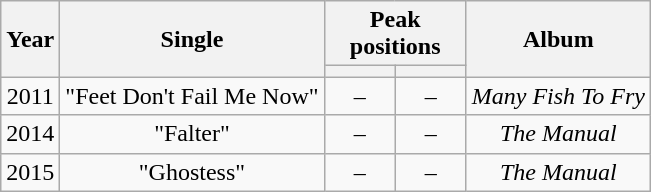<table class="wikitable" style="text-align:center;">
<tr>
<th rowspan="2">Year</th>
<th rowspan="2">Single</th>
<th colspan="2">Peak<br>positions</th>
<th rowspan="2">Album</th>
</tr>
<tr>
<th style="width:40px;"></th>
<th style="width:40px;"></th>
</tr>
<tr>
<td>2011</td>
<td>"Feet Don't Fail Me Now"</td>
<td>–</td>
<td>–</td>
<td><em>Many Fish To Fry</em></td>
</tr>
<tr>
<td>2014</td>
<td>"Falter"</td>
<td>–</td>
<td>–</td>
<td><em>The Manual</em></td>
</tr>
<tr>
<td>2015</td>
<td>"Ghostess"</td>
<td>–</td>
<td>–</td>
<td><em>The Manual</em></td>
</tr>
</table>
